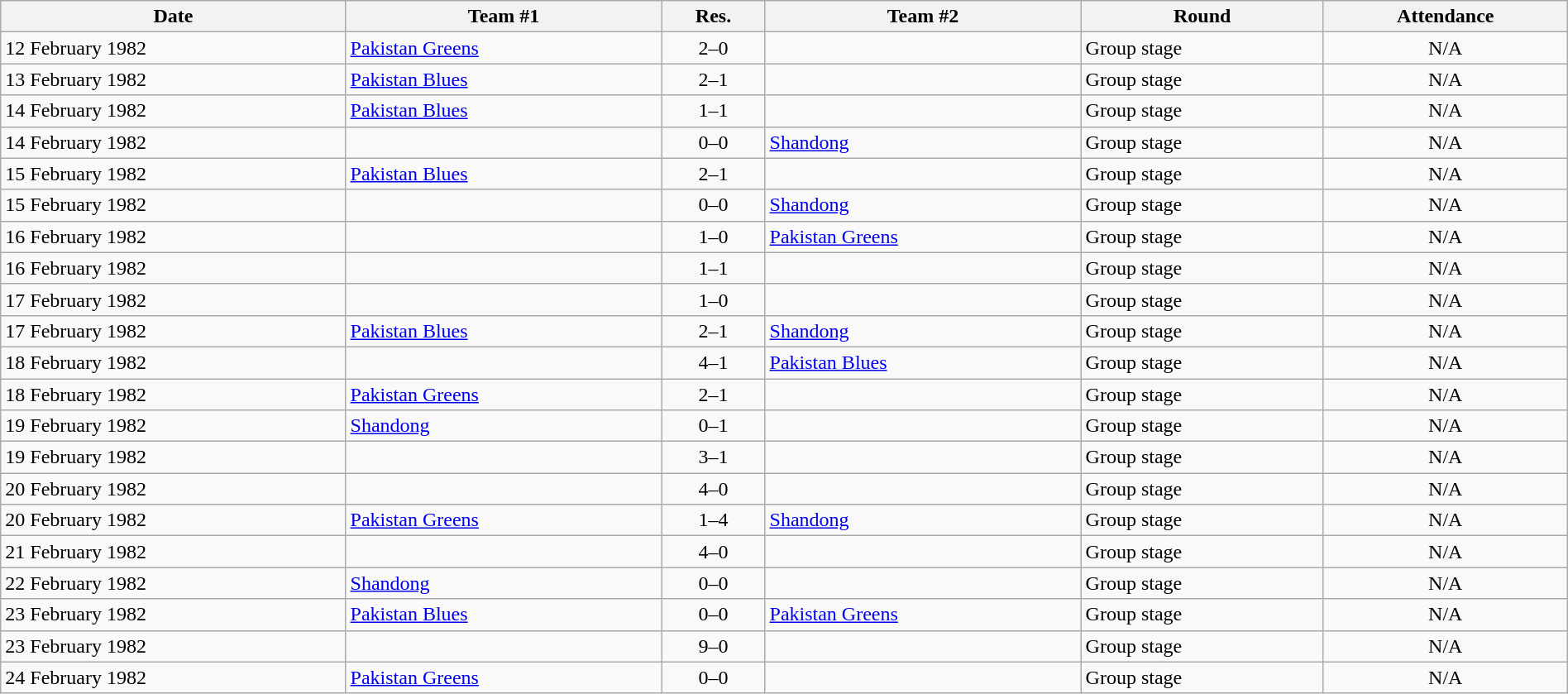<table class="wikitable" style="text-align:left; width:100%;">
<tr>
<th>Date</th>
<th>Team #1</th>
<th>Res.</th>
<th>Team #2</th>
<th>Round</th>
<th>Attendance</th>
</tr>
<tr>
<td>12 February 1982</td>
<td> <a href='#'>Pakistan Greens</a></td>
<td style="text-align:center;">2–0</td>
<td></td>
<td>Group stage</td>
<td style="text-align:center;">N/A</td>
</tr>
<tr>
<td>13 February 1982</td>
<td> <a href='#'>Pakistan Blues</a></td>
<td style="text-align:center;">2–1</td>
<td></td>
<td>Group stage</td>
<td style="text-align:center;">N/A</td>
</tr>
<tr>
<td>14 February 1982</td>
<td> <a href='#'>Pakistan Blues</a></td>
<td style="text-align:center;">1–1</td>
<td></td>
<td>Group stage</td>
<td style="text-align:center;">N/A</td>
</tr>
<tr>
<td>14 February 1982</td>
<td></td>
<td style="text-align:center;">0–0</td>
<td> <a href='#'>Shandong</a></td>
<td>Group stage</td>
<td style="text-align:center;">N/A</td>
</tr>
<tr>
<td>15 February 1982</td>
<td> <a href='#'>Pakistan Blues</a></td>
<td style="text-align:center;">2–1</td>
<td></td>
<td>Group stage</td>
<td style="text-align:center;">N/A</td>
</tr>
<tr>
<td>15 February 1982</td>
<td></td>
<td style="text-align:center;">0–0</td>
<td> <a href='#'>Shandong</a></td>
<td>Group stage</td>
<td style="text-align:center;">N/A</td>
</tr>
<tr>
<td>16 February 1982</td>
<td></td>
<td style="text-align:center;">1–0</td>
<td> <a href='#'>Pakistan Greens</a></td>
<td>Group stage</td>
<td style="text-align:center;">N/A</td>
</tr>
<tr>
<td>16 February 1982</td>
<td></td>
<td style="text-align:center;">1–1</td>
<td></td>
<td>Group stage</td>
<td style="text-align:center;">N/A</td>
</tr>
<tr>
<td>17 February 1982</td>
<td></td>
<td style="text-align:center;">1–0</td>
<td></td>
<td>Group stage</td>
<td style="text-align:center;">N/A</td>
</tr>
<tr>
<td>17 February 1982</td>
<td> <a href='#'>Pakistan Blues</a></td>
<td style="text-align:center;">2–1</td>
<td> <a href='#'>Shandong</a></td>
<td>Group stage</td>
<td style="text-align:center;">N/A</td>
</tr>
<tr>
<td>18 February 1982</td>
<td></td>
<td style="text-align:center;">4–1</td>
<td> <a href='#'>Pakistan Blues</a></td>
<td>Group stage</td>
<td style="text-align:center;">N/A</td>
</tr>
<tr>
<td>18 February 1982</td>
<td> <a href='#'>Pakistan Greens</a></td>
<td style="text-align:center;">2–1</td>
<td></td>
<td>Group stage</td>
<td style="text-align:center;">N/A</td>
</tr>
<tr>
<td>19 February 1982</td>
<td> <a href='#'>Shandong</a></td>
<td style="text-align:center;">0–1</td>
<td></td>
<td>Group stage</td>
<td style="text-align:center;">N/A</td>
</tr>
<tr>
<td>19 February 1982</td>
<td></td>
<td style="text-align:center;">3–1</td>
<td></td>
<td>Group stage</td>
<td style="text-align:center;">N/A</td>
</tr>
<tr>
<td>20 February 1982</td>
<td></td>
<td style="text-align:center;">4–0</td>
<td></td>
<td>Group stage</td>
<td style="text-align:center;">N/A</td>
</tr>
<tr>
<td>20 February 1982</td>
<td> <a href='#'>Pakistan Greens</a></td>
<td style="text-align:center;">1–4</td>
<td> <a href='#'>Shandong</a></td>
<td>Group stage</td>
<td style="text-align:center;">N/A</td>
</tr>
<tr>
<td>21 February 1982</td>
<td></td>
<td style="text-align:center;">4–0</td>
<td></td>
<td>Group stage</td>
<td style="text-align:center;">N/A</td>
</tr>
<tr>
<td>22 February 1982</td>
<td> <a href='#'>Shandong</a></td>
<td style="text-align:center;">0–0</td>
<td></td>
<td>Group stage</td>
<td style="text-align:center;">N/A</td>
</tr>
<tr>
<td>23 February 1982</td>
<td> <a href='#'>Pakistan Blues</a></td>
<td style="text-align:center;">0–0</td>
<td> <a href='#'>Pakistan Greens</a></td>
<td>Group stage</td>
<td style="text-align:center;">N/A</td>
</tr>
<tr>
<td>23 February 1982</td>
<td></td>
<td style="text-align:center;">9–0</td>
<td></td>
<td>Group stage</td>
<td style="text-align:center;">N/A</td>
</tr>
<tr>
<td>24 February 1982</td>
<td> <a href='#'>Pakistan Greens</a></td>
<td style="text-align:center;">0–0</td>
<td></td>
<td>Group stage</td>
<td style="text-align:center;">N/A</td>
</tr>
</table>
